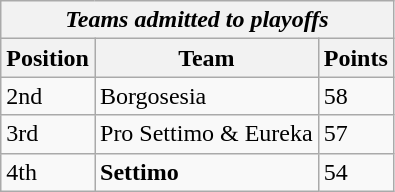<table class="wikitable">
<tr>
<th colspan="3"><em>Teams admitted to playoffs</em></th>
</tr>
<tr>
<th>Position</th>
<th>Team</th>
<th>Points</th>
</tr>
<tr>
<td>2nd</td>
<td>Borgosesia</td>
<td>58</td>
</tr>
<tr>
<td>3rd</td>
<td>Pro Settimo & Eureka</td>
<td>57</td>
</tr>
<tr>
<td>4th</td>
<td><strong>Settimo</strong></td>
<td>54</td>
</tr>
</table>
